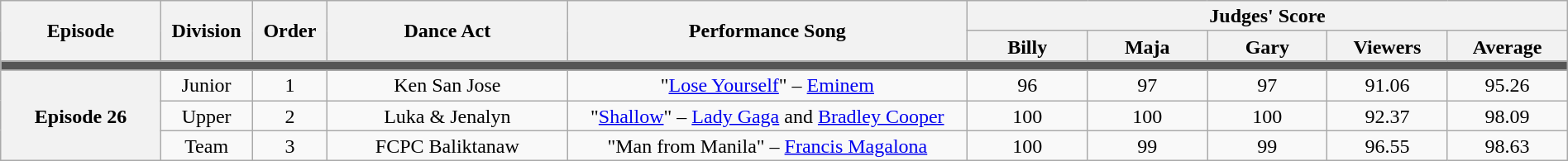<table class="wikitable" style="text-align:center; width:100%; font-size:100%; line-height:17px">
<tr>
<th rowspan ="2" style="width:08%;">Episode</th>
<th scope="col" rowspan ="2" style="width:03%;">Division</th>
<th scope="col" rowspan ="2" style="width:03%;">Order</th>
<th scope="col" rowspan ="2" style="width:12%;">Dance Act</th>
<th scope="col" rowspan ="2" style="width:20%;">Performance Song</th>
<th colspan="5" scope="col">Judges' Score</th>
</tr>
<tr>
<th style="width:06%;">Billy</th>
<th style="width:06%;">Maja</th>
<th style="width:06%;">Gary</th>
<th style="width:06%;">Viewers</th>
<th style="width:06%;">Average</th>
</tr>
<tr>
<td colspan="10" style="background:#555;"></td>
</tr>
<tr>
<th rowspan="7">Episode 26<br><small><strong></strong></small></th>
<td>Junior</td>
<td>1</td>
<td>Ken San Jose</td>
<td>"<a href='#'>Lose Yourself</a>" – <a href='#'>Eminem</a></td>
<td>96</td>
<td>97</td>
<td>97</td>
<td>91.06</td>
<td>95.26</td>
</tr>
<tr>
<td>Upper</td>
<td>2</td>
<td>Luka & Jenalyn</td>
<td>"<a href='#'>Shallow</a>" – <a href='#'>Lady Gaga</a> and <a href='#'>Bradley Cooper</a></td>
<td>100</td>
<td>100</td>
<td>100</td>
<td>92.37</td>
<td>98.09</td>
</tr>
<tr>
<td>Team</td>
<td>3</td>
<td>FCPC Baliktanaw</td>
<td>"Man from Manila" – <a href='#'>Francis Magalona</a></td>
<td>100</td>
<td>99</td>
<td>99</td>
<td>96.55</td>
<td>98.63</td>
</tr>
</table>
